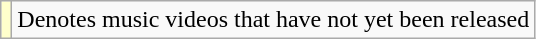<table class="wikitable">
<tr>
<td style="background:#ffc;"></td>
<td>Denotes music videos that have not yet been released</td>
</tr>
</table>
